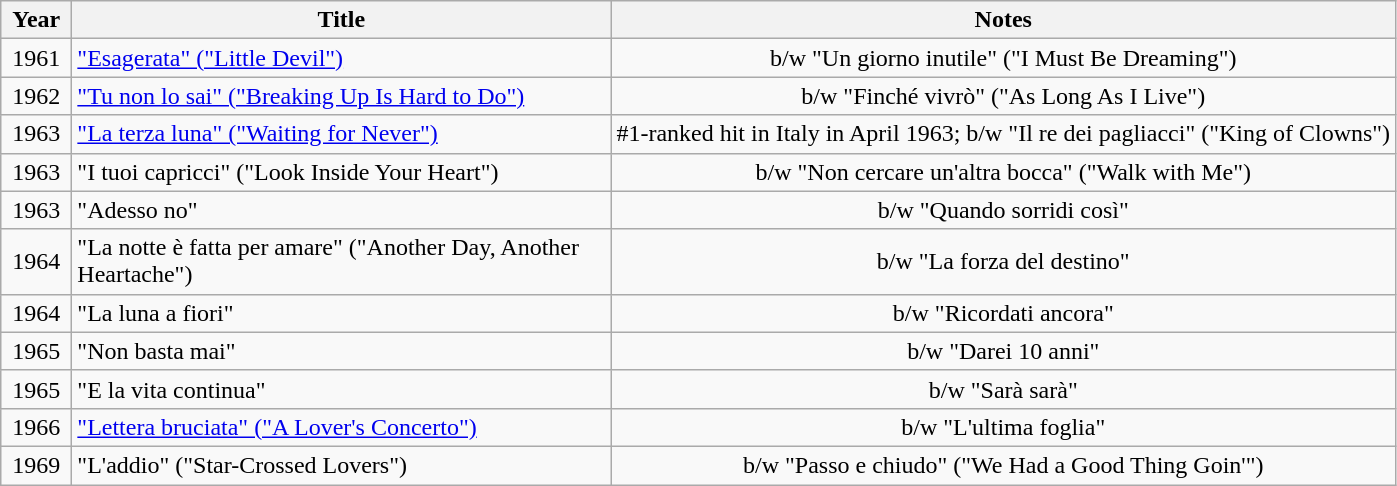<table class="wikitable" style="text-align: center">
<tr>
<th style="width:2.5em">Year</th>
<th style="width:22em">Title</th>
<th>Notes</th>
</tr>
<tr>
<td>1961</td>
<td align="left"><a href='#'>"Esagerata" ("Little Devil")</a></td>
<td>b/w "Un giorno inutile" ("I Must Be Dreaming")</td>
</tr>
<tr>
<td>1962</td>
<td align="left"><a href='#'>"Tu non lo sai" ("Breaking Up Is Hard to Do")</a></td>
<td>b/w "Finché vivrò" ("As Long As I Live")</td>
</tr>
<tr>
<td>1963</td>
<td align="left"><a href='#'>"La terza luna" ("Waiting for Never")</a></td>
<td>#1-ranked hit in Italy in April 1963; b/w "Il re dei pagliacci" ("King of Clowns")</td>
</tr>
<tr>
<td>1963</td>
<td align="left">"I tuoi capricci" ("Look Inside Your Heart")</td>
<td>b/w "Non cercare un'altra bocca" ("Walk with Me")</td>
</tr>
<tr>
<td>1963</td>
<td align="left">"Adesso no"</td>
<td>b/w "Quando sorridi così"</td>
</tr>
<tr>
<td>1964</td>
<td align="left">"La notte è fatta per amare" ("Another Day, Another Heartache")</td>
<td>b/w "La forza del destino"</td>
</tr>
<tr>
<td>1964</td>
<td align="left">"La luna a fiori"</td>
<td>b/w "Ricordati ancora"</td>
</tr>
<tr>
<td>1965</td>
<td align="left">"Non basta mai"</td>
<td>b/w "Darei 10 anni"</td>
</tr>
<tr>
<td>1965</td>
<td align="left">"E la vita continua"</td>
<td>b/w "Sarà sarà"</td>
</tr>
<tr>
<td>1966</td>
<td align="left"><a href='#'>"Lettera bruciata" ("A Lover's Concerto")</a></td>
<td>b/w "L'ultima foglia"</td>
</tr>
<tr>
<td>1969</td>
<td align="left">"L'addio" ("Star-Crossed Lovers")</td>
<td>b/w "Passo e chiudo" ("We Had a Good Thing Goin'")</td>
</tr>
</table>
